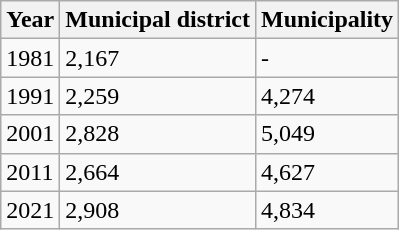<table class="wikitable">
<tr>
<th>Year</th>
<th>Municipal district</th>
<th>Municipality</th>
</tr>
<tr ---->
<td>1981</td>
<td>2,167</td>
<td>-</td>
</tr>
<tr ---->
<td>1991</td>
<td>2,259</td>
<td>4,274</td>
</tr>
<tr ---->
<td>2001</td>
<td>2,828</td>
<td>5,049</td>
</tr>
<tr ---->
<td>2011</td>
<td>2,664</td>
<td>4,627</td>
</tr>
<tr ---->
<td>2021</td>
<td>2,908</td>
<td>4,834</td>
</tr>
</table>
